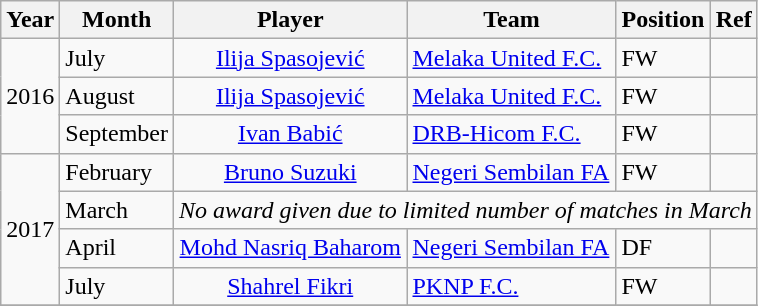<table class="wikitable sortable">
<tr>
<th>Year</th>
<th>Month</th>
<th>Player</th>
<th>Team</th>
<th>Position</th>
<th class="unsortable">Ref</th>
</tr>
<tr>
<td rowspan=3>2016</td>
<td>July</td>
<td align="center"> <a href='#'>Ilija Spasojević</a></td>
<td><a href='#'>Melaka United F.C.</a></td>
<td>FW</td>
<td align="center"></td>
</tr>
<tr>
<td>August</td>
<td align="center"> <a href='#'>Ilija Spasojević</a></td>
<td><a href='#'>Melaka United F.C.</a></td>
<td>FW</td>
<td align="center"></td>
</tr>
<tr>
<td>September</td>
<td align="center"> <a href='#'>Ivan Babić</a></td>
<td><a href='#'>DRB-Hicom F.C.</a></td>
<td>FW</td>
<td align="center"></td>
</tr>
<tr>
<td rowspan=4>2017</td>
<td>February</td>
<td align="center">  <a href='#'>Bruno Suzuki</a></td>
<td><a href='#'>Negeri Sembilan FA</a></td>
<td>FW</td>
<td align="center"></td>
</tr>
<tr>
<td>March</td>
<td colspan=4 align=center><em>No award given due to limited number of matches in March</em></td>
</tr>
<tr>
<td>April</td>
<td align="center"> <a href='#'>Mohd Nasriq Baharom</a></td>
<td><a href='#'>Negeri Sembilan FA</a></td>
<td>DF</td>
<td align="center"></td>
</tr>
<tr>
<td>July</td>
<td align="center"> <a href='#'>Shahrel Fikri</a></td>
<td><a href='#'>PKNP F.C.</a></td>
<td>FW</td>
<td align="center"></td>
</tr>
<tr>
</tr>
</table>
